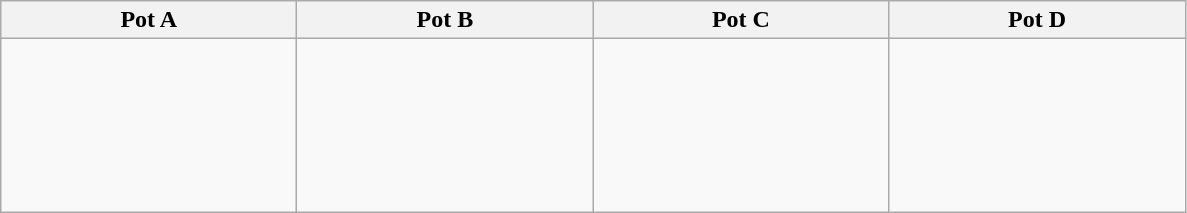<table class="wikitable">
<tr>
<th width=190>Pot A</th>
<th width=190>Pot B</th>
<th width=190>Pot C</th>
<th width=190>Pot D</th>
</tr>
<tr>
<td><br><br><br><br><br><br></td>
<td><br><br><br><br><br><br></td>
<td><br><br><br><br><br><br></td>
<td><br><br><br><br><br><br></td>
</tr>
</table>
